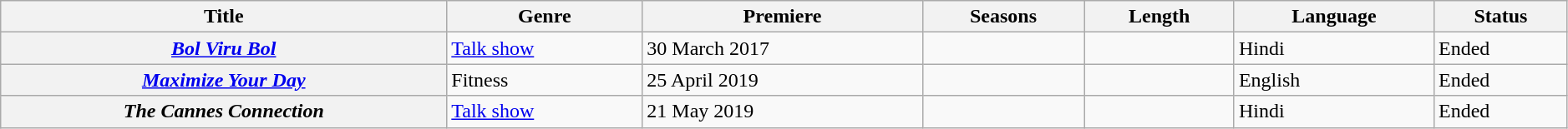<table class="wikitable plainrowheaders sortable" style="width:99%;">
<tr>
<th>Title</th>
<th>Genre</th>
<th>Premiere</th>
<th>Seasons</th>
<th>Length</th>
<th>Language</th>
<th>Status</th>
</tr>
<tr>
<th scope="row"><em><a href='#'>Bol Viru Bol</a></em></th>
<td><a href='#'>Talk show</a></td>
<td>30 March 2017</td>
<td></td>
<td></td>
<td>Hindi</td>
<td>Ended</td>
</tr>
<tr>
<th scope="row"><em><a href='#'>Maximize Your Day</a></em></th>
<td>Fitness</td>
<td>25 April 2019</td>
<td></td>
<td></td>
<td>English</td>
<td>Ended</td>
</tr>
<tr>
<th scope="row"><em>The Cannes Connection</em></th>
<td><a href='#'>Talk show</a></td>
<td>21 May 2019</td>
<td></td>
<td></td>
<td>Hindi</td>
<td>Ended</td>
</tr>
</table>
